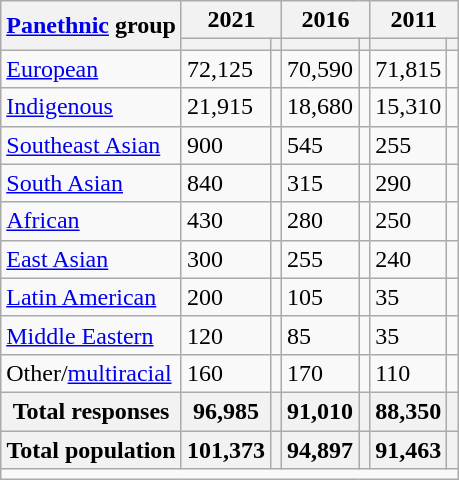<table class="wikitable collapsible sortable">
<tr>
<th rowspan="2"><a href='#'>Panethnic</a> group</th>
<th colspan="2">2021</th>
<th colspan="2">2016</th>
<th colspan="2">2011</th>
</tr>
<tr>
<th><a href='#'></a></th>
<th></th>
<th></th>
<th></th>
<th></th>
<th></th>
</tr>
<tr>
<td><a href='#'>European</a></td>
<td>72,125</td>
<td></td>
<td>70,590</td>
<td></td>
<td>71,815</td>
<td></td>
</tr>
<tr>
<td><a href='#'>Indigenous</a></td>
<td>21,915</td>
<td></td>
<td>18,680</td>
<td></td>
<td>15,310</td>
<td></td>
</tr>
<tr>
<td><a href='#'>Southeast Asian</a></td>
<td>900</td>
<td></td>
<td>545</td>
<td></td>
<td>255</td>
<td></td>
</tr>
<tr>
<td><a href='#'>South Asian</a></td>
<td>840</td>
<td></td>
<td>315</td>
<td></td>
<td>290</td>
<td></td>
</tr>
<tr>
<td><a href='#'>African</a></td>
<td>430</td>
<td></td>
<td>280</td>
<td></td>
<td>250</td>
<td></td>
</tr>
<tr>
<td><a href='#'>East Asian</a></td>
<td>300</td>
<td></td>
<td>255</td>
<td></td>
<td>240</td>
<td></td>
</tr>
<tr>
<td><a href='#'>Latin American</a></td>
<td>200</td>
<td></td>
<td>105</td>
<td></td>
<td>35</td>
<td></td>
</tr>
<tr>
<td><a href='#'>Middle Eastern</a></td>
<td>120</td>
<td></td>
<td>85</td>
<td></td>
<td>35</td>
<td></td>
</tr>
<tr>
<td>Other/<a href='#'>multiracial</a></td>
<td>160</td>
<td></td>
<td>170</td>
<td></td>
<td>110</td>
<td></td>
</tr>
<tr>
<th>Total responses</th>
<th>96,985</th>
<th></th>
<th>91,010</th>
<th></th>
<th>88,350</th>
<th></th>
</tr>
<tr class="sortbottom">
<th>Total population</th>
<th>101,373</th>
<th></th>
<th>94,897</th>
<th></th>
<th>91,463</th>
<th></th>
</tr>
<tr class="sortbottom">
<td colspan="15"></td>
</tr>
</table>
